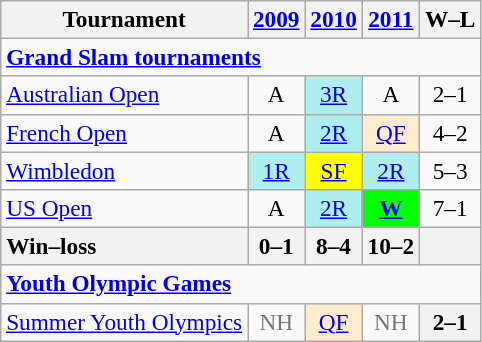<table class="wikitable" style="text-align:center;font-size:97%">
<tr>
<th>Tournament</th>
<th><a href='#'>2009</a></th>
<th><a href='#'>2010</a></th>
<th><a href='#'>2011</a></th>
<th>W–L</th>
</tr>
<tr>
<td colspan="5" align="left"><strong><a href='#'>Grand Slam tournaments</a></strong></td>
</tr>
<tr>
<td align="left"><a href='#'>Australian Open</a></td>
<td>A</td>
<td style="background:#afeeee;"><a href='#'>3R</a></td>
<td>A</td>
<td>2–1</td>
</tr>
<tr>
<td align="left"><a href='#'>French Open</a></td>
<td>A</td>
<td style="background:#afeeee;"><a href='#'>2R</a></td>
<td style="background:#ffebcd;"><a href='#'>QF</a></td>
<td>4–2</td>
</tr>
<tr>
<td align="left"><a href='#'>Wimbledon</a></td>
<td style="background:#afeeee;"><a href='#'>1R</a></td>
<td style="background:yellow;"><a href='#'>SF</a></td>
<td style="background:#afeeee;"><a href='#'>2R</a></td>
<td>5–3</td>
</tr>
<tr>
<td align="left"><a href='#'>US Open</a></td>
<td>A</td>
<td style="background:#afeeee;"><a href='#'>2R</a></td>
<td bgcolor="lime"><strong><a href='#'>W</a></strong></td>
<td>7–1</td>
</tr>
<tr>
<th style="text-align:left">Win–loss</th>
<th>0–1</th>
<th>8–4</th>
<th>10–2</th>
<th></th>
</tr>
<tr>
<td colspan="5" align="left"><strong><a href='#'>Youth Olympic Games</a></strong></td>
</tr>
<tr>
<td align="left"><a href='#'>Summer Youth Olympics</a></td>
<td style="color:#767676">NH</td>
<td style="background:#ffebcd;"><a href='#'>QF</a></td>
<td colspan="1" style="color:#767676">NH</td>
<th>2–1</th>
</tr>
</table>
